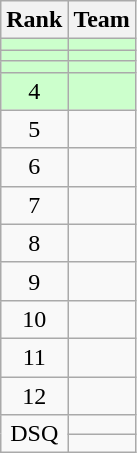<table class=wikitable style="text-align:center;">
<tr>
<th>Rank</th>
<th>Team</th>
</tr>
<tr bgcolor=#CCFFCC>
<td></td>
<td align=left></td>
</tr>
<tr bgcolor=#CCFFCC>
<td></td>
<td align=left></td>
</tr>
<tr bgcolor=#CCFFCC>
<td></td>
<td align=left></td>
</tr>
<tr bgcolor=#CCFFCC>
<td>4</td>
<td align=left></td>
</tr>
<tr>
<td>5</td>
<td align=left></td>
</tr>
<tr>
<td>6</td>
<td align=left></td>
</tr>
<tr>
<td>7</td>
<td align=left></td>
</tr>
<tr>
<td>8</td>
<td align=left></td>
</tr>
<tr>
<td>9</td>
<td align=left></td>
</tr>
<tr>
<td>10</td>
<td align=left></td>
</tr>
<tr>
<td>11</td>
<td align=left></td>
</tr>
<tr>
<td>12</td>
<td align=left></td>
</tr>
<tr>
<td rowspan=2>DSQ</td>
<td align=left></td>
</tr>
<tr>
<td align=left></td>
</tr>
</table>
